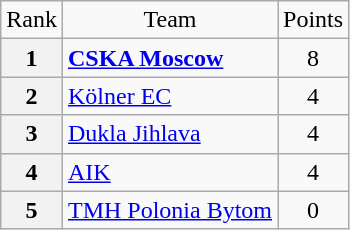<table class="wikitable" style="text-align: center;">
<tr>
<td>Rank</td>
<td>Team</td>
<td>Points</td>
</tr>
<tr>
<th>1</th>
<td style="text-align: left;"> <strong><a href='#'>CSKA Moscow</a></strong></td>
<td>8</td>
</tr>
<tr>
<th>2</th>
<td style="text-align: left;"> <a href='#'>Kölner EC</a></td>
<td>4</td>
</tr>
<tr>
<th>3</th>
<td style="text-align: left;"> <a href='#'>Dukla Jihlava</a></td>
<td>4</td>
</tr>
<tr>
<th>4</th>
<td style="text-align: left;"> <a href='#'>AIK</a></td>
<td>4</td>
</tr>
<tr>
<th>5</th>
<td style="text-align: left;"> <a href='#'>TMH Polonia Bytom</a></td>
<td>0</td>
</tr>
</table>
